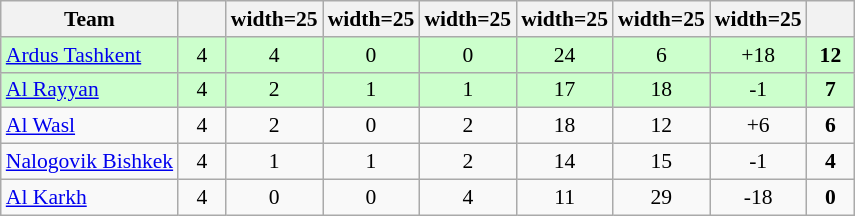<table class="wikitable" style="text-align: center; font-size: 90%;">
<tr>
<th>Team</th>
<th width=25></th>
<th>width=25</th>
<th>width=25</th>
<th>width=25</th>
<th>width=25</th>
<th>width=25</th>
<th>width=25</th>
<th width=25></th>
</tr>
<tr style="text-align:center; background:#cfc;">
<td style="text-align:left;"> <a href='#'>Ardus Tashkent</a></td>
<td>4</td>
<td>4</td>
<td>0</td>
<td>0</td>
<td>24</td>
<td>6</td>
<td>+18</td>
<td><strong>12</strong></td>
</tr>
<tr style="text-align:center; background:#cfc;">
<td style="text-align:left;"> <a href='#'>Al Rayyan</a></td>
<td>4</td>
<td>2</td>
<td>1</td>
<td>1</td>
<td>17</td>
<td>18</td>
<td>-1</td>
<td><strong>7</strong></td>
</tr>
<tr>
<td style="text-align:left;"> <a href='#'>Al Wasl</a></td>
<td>4</td>
<td>2</td>
<td>0</td>
<td>2</td>
<td>18</td>
<td>12</td>
<td>+6</td>
<td><strong>6</strong></td>
</tr>
<tr>
<td style="text-align:left;"> <a href='#'>Nalogovik Bishkek</a></td>
<td>4</td>
<td>1</td>
<td>1</td>
<td>2</td>
<td>14</td>
<td>15</td>
<td>-1</td>
<td><strong>4</strong></td>
</tr>
<tr>
<td style="text-align:left;"> <a href='#'>Al Karkh</a></td>
<td>4</td>
<td>0</td>
<td>0</td>
<td>4</td>
<td>11</td>
<td>29</td>
<td>-18</td>
<td><strong>0</strong></td>
</tr>
</table>
